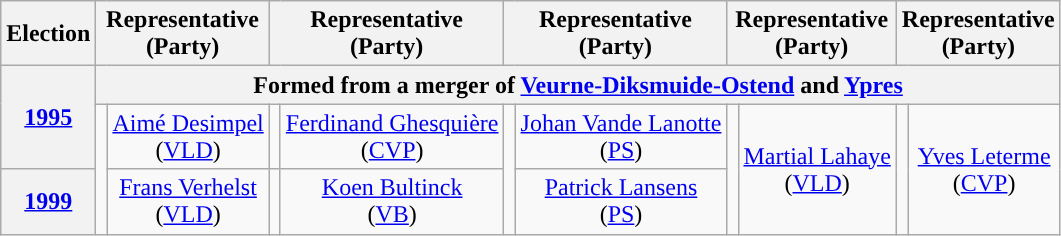<table class="wikitable" style="text-align:center">
<tr>
<th>Election</th>
<th colspan=2>Representative<br>(Party)</th>
<th colspan=2>Representative<br>(Party)</th>
<th colspan=2>Representative<br>(Party)</th>
<th colspan=2>Representative<br>(Party)</th>
<th colspan=2>Representative<br>(Party)</th>
</tr>
<tr>
<th rowspan=2><a href='#'>1995</a></th>
<th colspan=10>Formed from a merger of <a href='#'>Veurne-Diksmuide-Ostend</a> and <a href='#'>Ypres</a></th>
</tr>
<tr>
<td rowspan=2; style="background-color: "></td>
<td rowspan=1><a href='#'>Aimé Desimpel</a><br>(<a href='#'>VLD</a>)</td>
<td rowspan=1; style="background-color: "></td>
<td rowspan=1><a href='#'>Ferdinand Ghesquière</a><br>(<a href='#'>CVP</a>)</td>
<td rowspan=2; style="background-color: "></td>
<td rowspan=1><a href='#'>Johan Vande Lanotte</a><br>(<a href='#'>PS</a>)</td>
<td rowspan=2; style="background-color: "></td>
<td rowspan=2><a href='#'>Martial Lahaye</a><br>(<a href='#'>VLD</a>)</td>
<td rowspan=2; style="background-color: "></td>
<td rowspan=2><a href='#'>Yves Leterme</a><br>(<a href='#'>CVP</a>)</td>
</tr>
<tr>
<th><a href='#'>1999</a></th>
<td rowspan=1><a href='#'>Frans Verhelst</a><br>(<a href='#'>VLD</a>)</td>
<td rowspan=1; style="background-color: "></td>
<td rowspan=1><a href='#'>Koen Bultinck</a><br>(<a href='#'>VB</a>)</td>
<td rowspan=1><a href='#'>Patrick Lansens</a><br>(<a href='#'>PS</a>)</td>
</tr>
</table>
